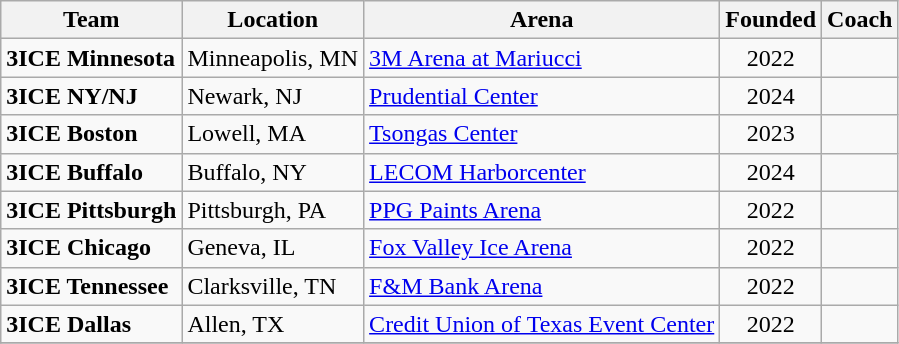<table class="wikitable sortable" style="text-align:left">
<tr>
<th scope="col" align=center>Team</th>
<th scope="col" align=center>Location</th>
<th scope="col" align=center>Arena</th>
<th scope="col" align=center>Founded</th>
<th scope="col" align=center>Coach</th>
</tr>
<tr>
<td><strong>3ICE Minnesota</strong></td>
<td>Minneapolis, MN</td>
<td><a href='#'>3M Arena at Mariucci</a></td>
<td align=center>2022</td>
<td></td>
</tr>
<tr>
<td><strong>3ICE NY/NJ</strong></td>
<td>Newark, NJ</td>
<td><a href='#'>Prudential Center</a></td>
<td align=center>2024</td>
<td></td>
</tr>
<tr>
<td><strong>3ICE Boston</strong></td>
<td>Lowell, MA</td>
<td><a href='#'>Tsongas Center</a></td>
<td align=center>2023</td>
<td></td>
</tr>
<tr>
<td><strong>3ICE Buffalo</strong></td>
<td>Buffalo, NY</td>
<td><a href='#'>LECOM Harborcenter</a></td>
<td align=center>2024</td>
<td></td>
</tr>
<tr>
<td><strong>3ICE Pittsburgh</strong></td>
<td>Pittsburgh, PA</td>
<td><a href='#'>PPG Paints Arena</a></td>
<td align=center>2022</td>
<td></td>
</tr>
<tr>
<td><strong>3ICE Chicago</strong></td>
<td>Geneva, IL</td>
<td><a href='#'>Fox Valley Ice Arena</a></td>
<td align=center>2022</td>
<td></td>
</tr>
<tr>
<td><strong>3ICE Tennessee</strong></td>
<td>Clarksville, TN</td>
<td><a href='#'>F&M Bank Arena</a></td>
<td align=center>2022</td>
<td></td>
</tr>
<tr>
<td><strong>3ICE Dallas</strong></td>
<td>Allen, TX</td>
<td><a href='#'>Credit Union of Texas Event Center</a></td>
<td align=center>2022</td>
<td></td>
</tr>
<tr>
</tr>
</table>
